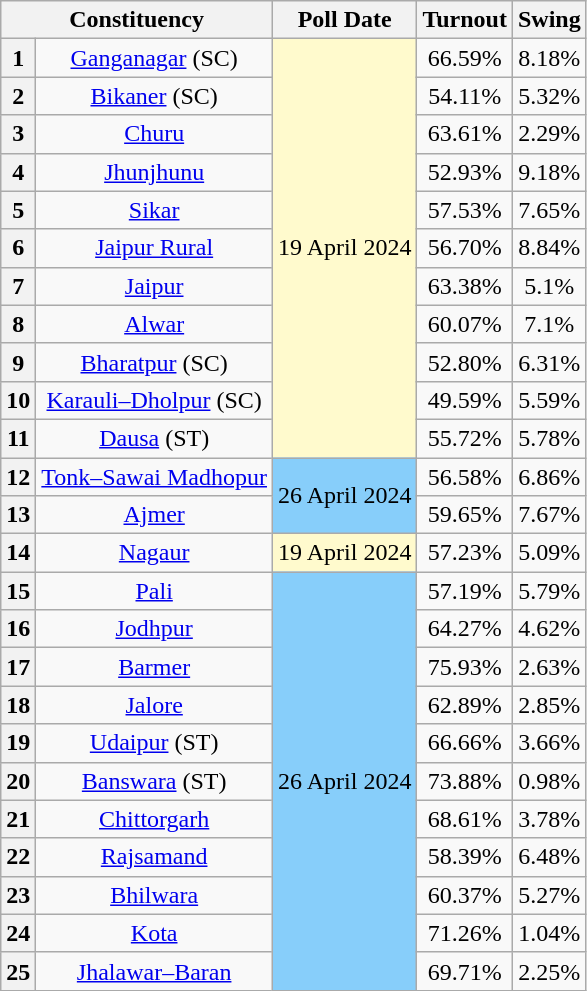<table class="wikitable sortable" style="text-align:center;">
<tr>
<th colspan="2">Constituency</th>
<th>Poll Date</th>
<th>Turnout</th>
<th>Swing</th>
</tr>
<tr>
<th>1</th>
<td><a href='#'>Ganganagar</a> (SC)</td>
<td rowspan="11" bgcolor=#FFFACD>19 April 2024</td>
<td>66.59%</td>
<td>8.18%</td>
</tr>
<tr>
<th>2</th>
<td><a href='#'>Bikaner</a> (SC)</td>
<td>54.11%</td>
<td>5.32%</td>
</tr>
<tr>
<th>3</th>
<td><a href='#'>Churu</a></td>
<td>63.61%</td>
<td>2.29%</td>
</tr>
<tr>
<th>4</th>
<td><a href='#'>Jhunjhunu</a></td>
<td>52.93%</td>
<td>9.18%</td>
</tr>
<tr>
<th>5</th>
<td><a href='#'>Sikar</a></td>
<td>57.53%</td>
<td>7.65%</td>
</tr>
<tr>
<th>6</th>
<td><a href='#'>Jaipur Rural</a></td>
<td>56.70%</td>
<td>8.84%</td>
</tr>
<tr>
<th>7</th>
<td><a href='#'>Jaipur</a></td>
<td>63.38%</td>
<td>5.1%</td>
</tr>
<tr>
<th>8</th>
<td><a href='#'>Alwar</a></td>
<td>60.07%</td>
<td>7.1%</td>
</tr>
<tr>
<th>9</th>
<td><a href='#'>Bharatpur</a> (SC)</td>
<td>52.80%</td>
<td>6.31%</td>
</tr>
<tr>
<th>10</th>
<td><a href='#'>Karauli–Dholpur</a> (SC)</td>
<td>49.59%</td>
<td>5.59%</td>
</tr>
<tr>
<th>11</th>
<td><a href='#'>Dausa</a> (ST)</td>
<td>55.72%</td>
<td>5.78%</td>
</tr>
<tr>
<th>12</th>
<td><a href='#'>Tonk–Sawai Madhopur</a></td>
<td rowspan="2" bgcolor=#87CEFA>26 April 2024</td>
<td>56.58%</td>
<td>6.86%</td>
</tr>
<tr>
<th>13</th>
<td><a href='#'>Ajmer</a></td>
<td>59.65%</td>
<td>7.67%</td>
</tr>
<tr>
<th>14</th>
<td><a href='#'>Nagaur</a></td>
<td bgcolor=#FFFACD>19 April 2024</td>
<td>57.23%</td>
<td>5.09%</td>
</tr>
<tr>
<th>15</th>
<td><a href='#'>Pali</a></td>
<td rowspan="11" bgcolor=#87CEFA>26 April 2024</td>
<td>57.19%</td>
<td>5.79%</td>
</tr>
<tr>
<th>16</th>
<td><a href='#'>Jodhpur</a></td>
<td>64.27%</td>
<td>4.62%</td>
</tr>
<tr>
<th>17</th>
<td><a href='#'>Barmer</a></td>
<td>75.93%</td>
<td>2.63%</td>
</tr>
<tr>
<th>18</th>
<td><a href='#'>Jalore</a></td>
<td>62.89%</td>
<td>2.85%</td>
</tr>
<tr>
<th>19</th>
<td><a href='#'>Udaipur</a> (ST)</td>
<td>66.66%</td>
<td>3.66%</td>
</tr>
<tr>
<th>20</th>
<td><a href='#'>Banswara</a> (ST)</td>
<td>73.88%</td>
<td>0.98%</td>
</tr>
<tr>
<th>21</th>
<td><a href='#'>Chittorgarh</a></td>
<td>68.61%</td>
<td>3.78%</td>
</tr>
<tr>
<th>22</th>
<td><a href='#'>Rajsamand</a></td>
<td>58.39%</td>
<td>6.48%</td>
</tr>
<tr>
<th>23</th>
<td><a href='#'>Bhilwara</a></td>
<td>60.37%</td>
<td>5.27%</td>
</tr>
<tr>
<th>24</th>
<td><a href='#'>Kota</a></td>
<td>71.26%</td>
<td>1.04%</td>
</tr>
<tr>
<th>25</th>
<td><a href='#'>Jhalawar–Baran</a></td>
<td>69.71%</td>
<td>2.25%</td>
</tr>
</table>
